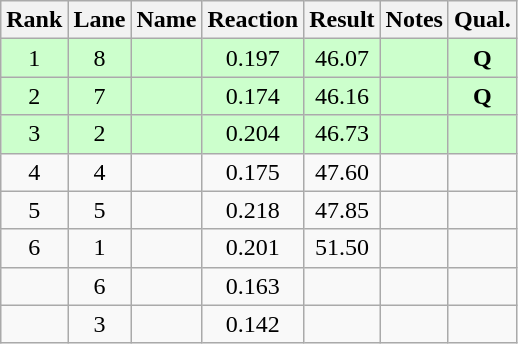<table class="wikitable sortable" style="text-align:center">
<tr>
<th>Rank</th>
<th>Lane</th>
<th>Name</th>
<th>Reaction</th>
<th>Result</th>
<th>Notes</th>
<th>Qual.</th>
</tr>
<tr style="background:#cfc;">
<td>1</td>
<td>8</td>
<td align="left"></td>
<td>0.197</td>
<td>46.07</td>
<td></td>
<td><strong>Q</strong></td>
</tr>
<tr style="background:#cfc;">
<td>2</td>
<td>7</td>
<td align="left"></td>
<td>0.174</td>
<td>46.16</td>
<td></td>
<td><strong>Q</strong></td>
</tr>
<tr style="background:#cfc;">
<td>3</td>
<td>2</td>
<td align="left"></td>
<td>0.204</td>
<td>46.73</td>
<td></td>
<td></td>
</tr>
<tr>
<td>4</td>
<td>4</td>
<td align="left"></td>
<td>0.175</td>
<td>47.60</td>
<td></td>
<td></td>
</tr>
<tr>
<td>5</td>
<td>5</td>
<td align="left"></td>
<td>0.218</td>
<td>47.85</td>
<td></td>
<td></td>
</tr>
<tr>
<td>6</td>
<td>1</td>
<td align="left"></td>
<td>0.201</td>
<td>51.50</td>
<td></td>
<td></td>
</tr>
<tr>
<td></td>
<td>6</td>
<td align="left"></td>
<td>0.163</td>
<td></td>
<td></td>
<td></td>
</tr>
<tr>
<td></td>
<td>3</td>
<td align="left"></td>
<td>0.142</td>
<td></td>
<td></td>
<td></td>
</tr>
</table>
